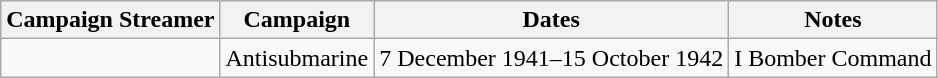<table class="wikitable">
<tr style="background:#efefef;">
<th>Campaign Streamer</th>
<th>Campaign</th>
<th>Dates</th>
<th>Notes</th>
</tr>
<tr>
<td></td>
<td>Antisubmarine</td>
<td>7 December 1941–15 October 1942</td>
<td>I Bomber Command</td>
</tr>
</table>
